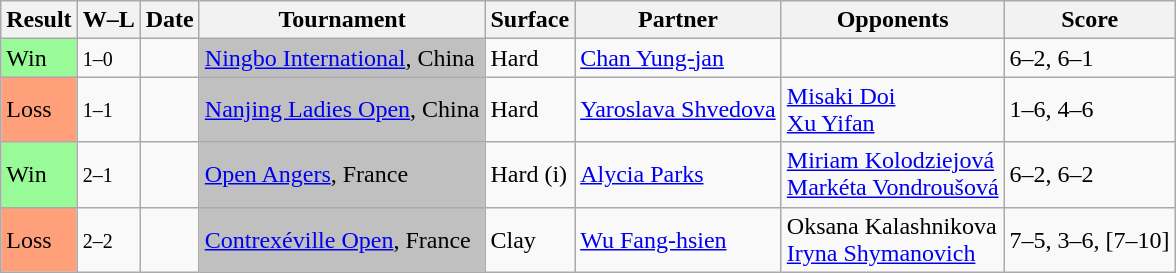<table class="sortable wikitable">
<tr>
<th>Result</th>
<th class="unsortable">W–L</th>
<th>Date</th>
<th>Tournament</th>
<th>Surface</th>
<th>Partner</th>
<th>Opponents</th>
<th class="unsortable">Score</th>
</tr>
<tr>
<td style="background:#98fb98;">Win</td>
<td><small>1–0</small></td>
<td><a href='#'></a></td>
<td style="background:silver;"><a href='#'>Ningbo International</a>, China</td>
<td>Hard</td>
<td> <a href='#'>Chan Yung-jan</a></td>
<td></td>
<td>6–2, 6–1</td>
</tr>
<tr>
<td style="background:#ffa07a;">Loss</td>
<td><small>1–1</small></td>
<td><a href='#'></a></td>
<td style="background:silver;"><a href='#'>Nanjing Ladies Open</a>, China</td>
<td>Hard</td>
<td> <a href='#'>Yaroslava Shvedova</a></td>
<td> <a href='#'>Misaki Doi</a> <br>  <a href='#'>Xu Yifan</a></td>
<td>1–6, 4–6</td>
</tr>
<tr>
<td style="background:#98fb98;">Win</td>
<td><small>2–1</small></td>
<td><a href='#'></a></td>
<td style="background:silver;"><a href='#'>Open Angers</a>, France</td>
<td>Hard (i)</td>
<td> <a href='#'>Alycia Parks</a></td>
<td> <a href='#'>Miriam Kolodziejová</a> <br>  <a href='#'>Markéta Vondroušová</a></td>
<td>6–2, 6–2</td>
</tr>
<tr>
<td style="background:#ffa07a;">Loss</td>
<td><small>2–2</small></td>
<td><a href='#'></a></td>
<td bgcolor=silver><a href='#'>Contrexéville Open</a>, France</td>
<td>Clay</td>
<td> <a href='#'>Wu Fang-hsien</a></td>
<td> Oksana Kalashnikova <br>  <a href='#'>Iryna Shymanovich</a></td>
<td>7–5, 3–6, [7–10]</td>
</tr>
</table>
